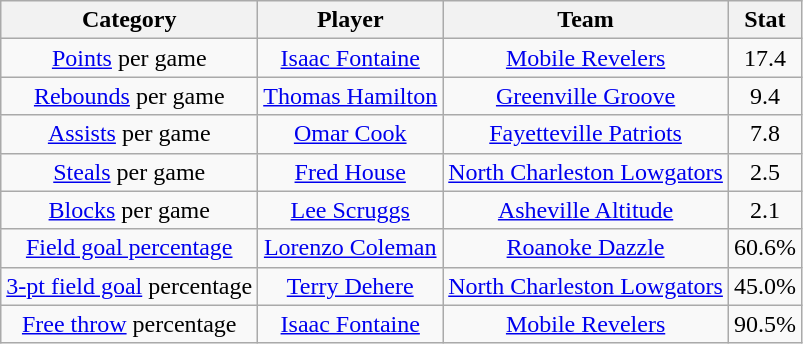<table class="wikitable" style="text-align:center">
<tr>
<th>Category</th>
<th>Player</th>
<th>Team</th>
<th>Stat</th>
</tr>
<tr>
<td><a href='#'>Points</a> per game</td>
<td><a href='#'>Isaac Fontaine</a></td>
<td><a href='#'>Mobile Revelers</a></td>
<td>17.4</td>
</tr>
<tr>
<td><a href='#'>Rebounds</a> per game</td>
<td><a href='#'>Thomas Hamilton</a></td>
<td><a href='#'>Greenville Groove</a></td>
<td>9.4</td>
</tr>
<tr>
<td><a href='#'>Assists</a> per game</td>
<td><a href='#'>Omar Cook</a></td>
<td><a href='#'>Fayetteville Patriots</a></td>
<td>7.8</td>
</tr>
<tr>
<td><a href='#'>Steals</a> per game</td>
<td><a href='#'>Fred House</a></td>
<td><a href='#'>North Charleston Lowgators</a></td>
<td>2.5</td>
</tr>
<tr>
<td><a href='#'>Blocks</a> per game</td>
<td><a href='#'>Lee Scruggs</a></td>
<td><a href='#'>Asheville Altitude</a></td>
<td>2.1</td>
</tr>
<tr>
<td><a href='#'>Field goal percentage</a></td>
<td><a href='#'>Lorenzo Coleman</a></td>
<td><a href='#'>Roanoke Dazzle</a></td>
<td>60.6%</td>
</tr>
<tr>
<td><a href='#'>3-pt field goal</a> percentage</td>
<td><a href='#'>Terry Dehere</a></td>
<td><a href='#'>North Charleston Lowgators</a></td>
<td>45.0%</td>
</tr>
<tr>
<td><a href='#'>Free throw</a> percentage</td>
<td><a href='#'>Isaac Fontaine</a></td>
<td><a href='#'>Mobile Revelers</a></td>
<td>90.5%</td>
</tr>
</table>
